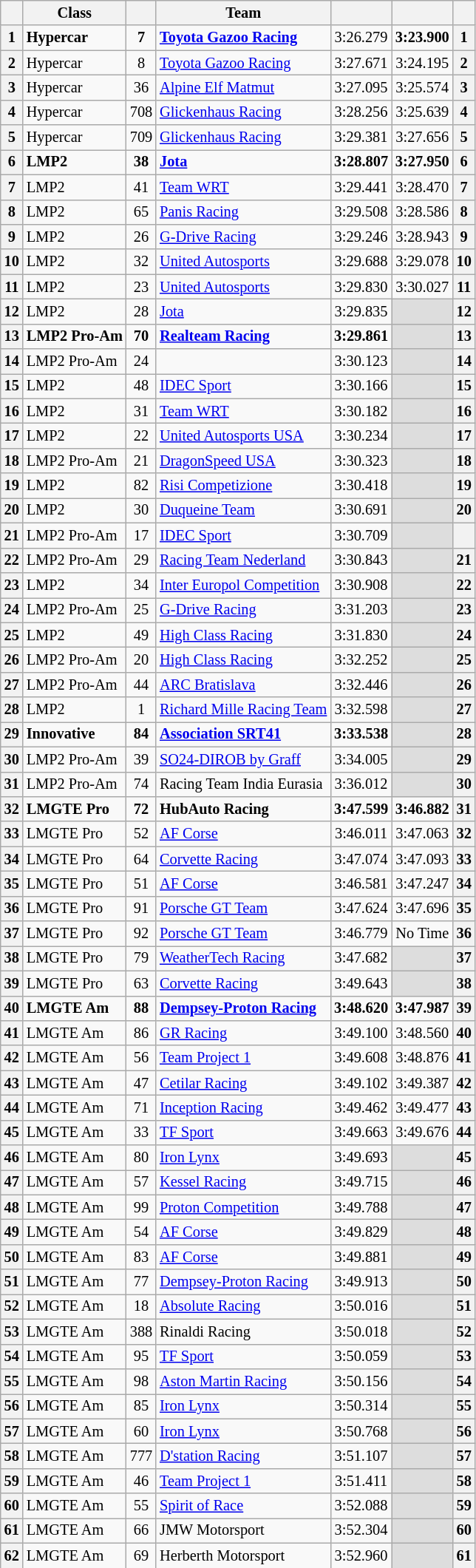<table class="wikitable" style="font-size: 85%;">
<tr>
<th scope="col"></th>
<th scope="col">Class</th>
<th scope="col"></th>
<th scope="col">Team</th>
<th scope="col"></th>
<th scope="col"></th>
<th scope="col"></th>
</tr>
<tr>
<th scope="row"><strong>1</strong></th>
<td><strong>Hypercar</strong></td>
<td align="center"><strong>7</strong></td>
<td><strong><a href='#'>Toyota Gazoo Racing</a></strong></td>
<td align="center">3:26.279</td>
<td align="center"><strong>3:23.900</strong></td>
<th><strong>1</strong></th>
</tr>
<tr>
<th scope="row">2</th>
<td>Hypercar</td>
<td align="center">8</td>
<td><a href='#'>Toyota Gazoo Racing</a></td>
<td align="center">3:27.671</td>
<td align="center">3:24.195</td>
<th>2</th>
</tr>
<tr>
<th scope="row">3</th>
<td>Hypercar</td>
<td align="center">36</td>
<td><a href='#'>Alpine Elf Matmut</a></td>
<td align="center">3:27.095</td>
<td align="center">3:25.574</td>
<th>3</th>
</tr>
<tr>
<th scope="row">4</th>
<td>Hypercar</td>
<td align="center">708</td>
<td><a href='#'>Glickenhaus Racing</a></td>
<td align="center">3:28.256</td>
<td align="center">3:25.639</td>
<th>4</th>
</tr>
<tr>
<th scope="row">5</th>
<td>Hypercar</td>
<td align="center">709</td>
<td><a href='#'>Glickenhaus Racing</a></td>
<td align="center">3:29.381</td>
<td align="center">3:27.656</td>
<th>5</th>
</tr>
<tr>
<th scope="row"><strong>6</strong></th>
<td><strong>LMP2</strong></td>
<td align="center"><strong>38</strong></td>
<td><a href='#'><strong>Jota</strong></a></td>
<td align="center"><strong>3:28.807</strong></td>
<td align="center"><strong>3:27.950</strong></td>
<th><strong>6</strong></th>
</tr>
<tr>
<th scope="row">7</th>
<td>LMP2</td>
<td align="center">41</td>
<td><a href='#'>Team WRT</a></td>
<td align="center">3:29.441</td>
<td align="center">3:28.470</td>
<th>7</th>
</tr>
<tr>
<th scope="row">8</th>
<td>LMP2</td>
<td align="center">65</td>
<td><a href='#'>Panis Racing</a></td>
<td align="center">3:29.508</td>
<td align="center">3:28.586</td>
<th>8</th>
</tr>
<tr>
<th scope="row">9</th>
<td>LMP2</td>
<td align="center">26</td>
<td><a href='#'>G-Drive Racing</a></td>
<td align="center">3:29.246</td>
<td align="center">3:28.943</td>
<th>9</th>
</tr>
<tr>
<th scope="row">10</th>
<td>LMP2</td>
<td align="center">32</td>
<td><a href='#'>United Autosports</a></td>
<td align="center">3:29.688</td>
<td align="center">3:29.078</td>
<th>10</th>
</tr>
<tr>
<th scope="row">11</th>
<td>LMP2</td>
<td align="center">23</td>
<td><a href='#'>United Autosports</a></td>
<td align="center">3:29.830</td>
<td align="center">3:30.027</td>
<th>11</th>
</tr>
<tr>
<th scope="row">12</th>
<td>LMP2</td>
<td align="center">28</td>
<td><a href='#'>Jota</a></td>
<td align="center">3:29.835</td>
<td style="background:#ddd;"></td>
<th>12</th>
</tr>
<tr>
<th scope="row">13</th>
<td><strong>LMP2 Pro-Am</strong></td>
<td align="center"><strong>70</strong></td>
<td><strong><a href='#'>Realteam Racing</a></strong></td>
<td align="center"><strong>3:29.861</strong></td>
<td style="background:#ddd;"></td>
<th><strong>13</strong></th>
</tr>
<tr>
<th scope="row">14</th>
<td>LMP2 Pro-Am</td>
<td align="center">24</td>
<td></td>
<td align="center">3:30.123</td>
<td style="background:#ddd;"></td>
<th>14</th>
</tr>
<tr>
<th scope="row">15</th>
<td>LMP2</td>
<td align="center">48</td>
<td><a href='#'>IDEC Sport</a></td>
<td align="center">3:30.166</td>
<td style="background:#ddd;"></td>
<th>15</th>
</tr>
<tr>
<th scope="row">16</th>
<td>LMP2</td>
<td align="center">31</td>
<td><a href='#'>Team WRT</a></td>
<td align="center">3:30.182</td>
<td style="background:#ddd;"></td>
<th>16</th>
</tr>
<tr>
<th scope="row">17</th>
<td>LMP2</td>
<td align="center">22</td>
<td><a href='#'>United Autosports USA</a></td>
<td align="center">3:30.234</td>
<td style="background:#ddd;"></td>
<th>17</th>
</tr>
<tr>
<th scope="row">18</th>
<td>LMP2 Pro-Am</td>
<td align="center">21</td>
<td><a href='#'>DragonSpeed USA</a></td>
<td align="center">3:30.323</td>
<td style="background:#ddd;"></td>
<th>18</th>
</tr>
<tr>
<th scope="row">19</th>
<td>LMP2</td>
<td align="center">82</td>
<td><a href='#'>Risi Competizione</a></td>
<td align="center">3:30.418</td>
<td style="background:#ddd;"></td>
<th>19</th>
</tr>
<tr>
<th scope="row">20</th>
<td>LMP2</td>
<td align="center">30</td>
<td><a href='#'>Duqueine Team</a></td>
<td align="center">3:30.691</td>
<td style="background:#ddd;"></td>
<th>20</th>
</tr>
<tr>
<th scope="row">21</th>
<td>LMP2 Pro-Am</td>
<td align="center">17</td>
<td><a href='#'>IDEC Sport</a></td>
<td align="center">3:30.709</td>
<td style="background:#ddd;"></td>
<th></th>
</tr>
<tr>
<th scope="row">22</th>
<td>LMP2 Pro-Am</td>
<td align="center">29</td>
<td><a href='#'>Racing Team Nederland</a></td>
<td align="center">3:30.843</td>
<td style="background:#ddd;"></td>
<th>21</th>
</tr>
<tr>
<th scope="row">23</th>
<td>LMP2</td>
<td align="center">34</td>
<td><a href='#'>Inter Europol Competition</a></td>
<td align="center">3:30.908</td>
<td style="background:#ddd;"></td>
<th>22</th>
</tr>
<tr>
<th scope="row">24</th>
<td>LMP2 Pro-Am</td>
<td align="center">25</td>
<td><a href='#'>G-Drive Racing</a></td>
<td align="center">3:31.203</td>
<td style="background:#ddd;"></td>
<th>23</th>
</tr>
<tr>
<th scope="row">25</th>
<td>LMP2</td>
<td align="center">49</td>
<td><a href='#'>High Class Racing</a></td>
<td align="center">3:31.830</td>
<td style="background:#ddd;"></td>
<th>24</th>
</tr>
<tr>
<th scope="row">26</th>
<td>LMP2 Pro-Am</td>
<td align="center">20</td>
<td><a href='#'>High Class Racing</a></td>
<td align="center">3:32.252</td>
<td style="background:#ddd;"></td>
<th>25</th>
</tr>
<tr>
<th scope="row">27</th>
<td>LMP2 Pro-Am</td>
<td align="center">44</td>
<td><a href='#'>ARC Bratislava</a></td>
<td align="center">3:32.446</td>
<td style="background:#ddd;"></td>
<th>26</th>
</tr>
<tr>
<th scope="row"><strong>28</strong></th>
<td>LMP2</td>
<td align="center">1</td>
<td><a href='#'>Richard Mille Racing Team</a></td>
<td align="center">3:32.598</td>
<td style="background:#ddd;"></td>
<th><strong>27</strong></th>
</tr>
<tr>
<th scope="row">29</th>
<td><strong>Innovative</strong></td>
<td align="center"><strong>84</strong></td>
<td><strong><a href='#'>Association SRT41</a></strong></td>
<td align="center"><strong>3:33.538</strong></td>
<td style="background:#ddd;"></td>
<th>28</th>
</tr>
<tr>
<th scope="row">30</th>
<td>LMP2 Pro-Am</td>
<td align="center">39</td>
<td><a href='#'>SO24-DIROB by Graff</a></td>
<td align="center">3:34.005</td>
<td style="background:#ddd;"></td>
<th>29</th>
</tr>
<tr>
<th scope="row">31</th>
<td>LMP2 Pro-Am</td>
<td align="center">74</td>
<td>Racing Team India Eurasia</td>
<td align="center">3:36.012</td>
<td style="background:#ddd;"></td>
<th>30</th>
</tr>
<tr>
<th scope="row">32</th>
<td><strong>LMGTE Pro</strong></td>
<td align="center"><strong>72</strong></td>
<td><strong>HubAuto Racing</strong></td>
<td align="center"><strong>3:47.599</strong></td>
<td align="center"><strong>3:46.882</strong></td>
<th>31</th>
</tr>
<tr>
<th scope="row">33</th>
<td>LMGTE Pro</td>
<td align="center">52</td>
<td><a href='#'>AF Corse</a></td>
<td align="center">3:46.011</td>
<td align="center">3:47.063</td>
<th>32</th>
</tr>
<tr>
<th scope="row">34</th>
<td>LMGTE Pro</td>
<td align="center">64</td>
<td><a href='#'>Corvette Racing</a></td>
<td align="center">3:47.074</td>
<td align="center">3:47.093</td>
<th>33</th>
</tr>
<tr>
<th scope="row"><strong>35</strong></th>
<td>LMGTE Pro</td>
<td align="center">51</td>
<td><a href='#'>AF Corse</a></td>
<td align="center">3:46.581</td>
<td align="center">3:47.247</td>
<th>34</th>
</tr>
<tr>
<th scope="row">36</th>
<td>LMGTE Pro</td>
<td align="center">91</td>
<td><a href='#'>Porsche GT Team</a></td>
<td align="center">3:47.624</td>
<td align="center">3:47.696</td>
<th>35</th>
</tr>
<tr>
<th scope="row">37</th>
<td>LMGTE Pro</td>
<td align="center">92</td>
<td><a href='#'>Porsche GT Team</a></td>
<td align="center">3:46.779</td>
<td align="center">No Time</td>
<th>36</th>
</tr>
<tr>
<th scope="row">38</th>
<td>LMGTE Pro</td>
<td align="center">79</td>
<td><a href='#'>WeatherTech Racing</a></td>
<td align="center">3:47.682</td>
<td style="background:#ddd;"></td>
<th>37</th>
</tr>
<tr>
<th scope="row">39</th>
<td>LMGTE Pro</td>
<td align="center">63</td>
<td><a href='#'>Corvette Racing</a></td>
<td align="center">3:49.643</td>
<td style="background:#ddd;"></td>
<th>38</th>
</tr>
<tr>
<th scope="row">40</th>
<td><strong>LMGTE Am</strong></td>
<td align="center"><strong>88</strong></td>
<td><strong><a href='#'>Dempsey-Proton Racing</a></strong></td>
<td align="center"><strong>3:48.620</strong></td>
<td align="center"><strong>3:47.987</strong></td>
<th>39</th>
</tr>
<tr>
<th scope="row">41</th>
<td>LMGTE Am</td>
<td align="center">86</td>
<td><a href='#'>GR Racing</a></td>
<td align="center">3:49.100</td>
<td align="center">3:48.560</td>
<th>40</th>
</tr>
<tr>
<th scope="row">42</th>
<td>LMGTE Am</td>
<td align="center">56</td>
<td><a href='#'>Team Project 1</a></td>
<td align="center">3:49.608</td>
<td align="center">3:48.876</td>
<th>41</th>
</tr>
<tr>
<th scope="row">43</th>
<td>LMGTE Am</td>
<td align="center">47</td>
<td><a href='#'>Cetilar Racing</a></td>
<td align="center">3:49.102</td>
<td align="center">3:49.387</td>
<th>42</th>
</tr>
<tr>
<th scope="row">44</th>
<td>LMGTE Am</td>
<td align="center">71</td>
<td><a href='#'>Inception Racing</a></td>
<td align="center">3:49.462</td>
<td align="center">3:49.477</td>
<th>43</th>
</tr>
<tr>
<th scope="row">45</th>
<td>LMGTE Am</td>
<td align="center">33</td>
<td><a href='#'>TF Sport</a></td>
<td align="center">3:49.663</td>
<td align="center">3:49.676</td>
<th>44</th>
</tr>
<tr>
<th scope="row">46</th>
<td>LMGTE Am</td>
<td align="center">80</td>
<td><a href='#'>Iron Lynx</a></td>
<td align="center">3:49.693</td>
<td style="background:#ddd;"></td>
<th>45</th>
</tr>
<tr>
<th scope="row">47</th>
<td>LMGTE Am</td>
<td align="center">57</td>
<td><a href='#'>Kessel Racing</a></td>
<td align="center">3:49.715</td>
<td style="background:#ddd;"></td>
<th>46</th>
</tr>
<tr>
<th scope="row">48</th>
<td>LMGTE Am</td>
<td align="center">99</td>
<td><a href='#'>Proton Competition</a></td>
<td align="center">3:49.788</td>
<td style="background:#ddd;"></td>
<th>47</th>
</tr>
<tr>
<th scope="row">49</th>
<td>LMGTE Am</td>
<td align="center">54</td>
<td><a href='#'>AF Corse</a></td>
<td align="center">3:49.829</td>
<td style="background:#ddd;"></td>
<th>48</th>
</tr>
<tr>
<th scope="row">50</th>
<td>LMGTE Am</td>
<td align="center">83</td>
<td><a href='#'>AF Corse</a></td>
<td align="center">3:49.881</td>
<td style="background:#ddd;"></td>
<th>49</th>
</tr>
<tr>
<th scope="row">51</th>
<td>LMGTE Am</td>
<td align="center">77</td>
<td><a href='#'>Dempsey-Proton Racing</a></td>
<td align="center">3:49.913</td>
<td style="background:#ddd;"></td>
<th>50</th>
</tr>
<tr>
<th scope="row">52</th>
<td>LMGTE Am</td>
<td align="center">18</td>
<td><a href='#'>Absolute Racing</a></td>
<td align="center">3:50.016</td>
<td style="background:#ddd;"></td>
<th>51</th>
</tr>
<tr>
<th scope="row">53</th>
<td>LMGTE Am</td>
<td align="center">388</td>
<td>Rinaldi Racing</td>
<td align="center">3:50.018</td>
<td style="background:#ddd;"></td>
<th>52</th>
</tr>
<tr>
<th scope="row">54</th>
<td>LMGTE Am</td>
<td align="center">95</td>
<td><a href='#'>TF Sport</a></td>
<td align="center">3:50.059</td>
<td style="background:#ddd;"></td>
<th>53</th>
</tr>
<tr>
<th scope="row">55</th>
<td>LMGTE Am</td>
<td align="center">98</td>
<td><a href='#'>Aston Martin Racing</a></td>
<td align="center">3:50.156</td>
<td style="background:#ddd;"></td>
<th>54</th>
</tr>
<tr>
<th scope="row">56</th>
<td>LMGTE Am</td>
<td align="center">85</td>
<td><a href='#'>Iron Lynx</a></td>
<td align="center">3:50.314</td>
<td style="background:#ddd;"></td>
<th>55</th>
</tr>
<tr>
<th scope="row">57</th>
<td>LMGTE Am</td>
<td align="center">60</td>
<td><a href='#'>Iron Lynx</a></td>
<td align="center">3:50.768</td>
<td style="background:#ddd;"></td>
<th>56</th>
</tr>
<tr>
<th scope="row">58</th>
<td>LMGTE Am</td>
<td align="center">777</td>
<td><a href='#'>D'station Racing</a></td>
<td align="center">3:51.107</td>
<td style="background:#ddd;"></td>
<th>57</th>
</tr>
<tr>
<th>59</th>
<td>LMGTE Am</td>
<td align="center">46</td>
<td><a href='#'>Team Project 1</a></td>
<td align="center">3:51.411</td>
<td style="background:#ddd;"></td>
<th>58</th>
</tr>
<tr>
<th>60</th>
<td>LMGTE Am</td>
<td align="center">55</td>
<td><a href='#'>Spirit of Race</a></td>
<td align="center">3:52.088</td>
<td style="background:#ddd;"></td>
<th>59</th>
</tr>
<tr>
<th>61</th>
<td>LMGTE Am</td>
<td align="center">66</td>
<td>JMW Motorsport</td>
<td align="center">3:52.304</td>
<td style="background:#ddd;"></td>
<th>60</th>
</tr>
<tr>
<th>62</th>
<td>LMGTE Am</td>
<td align="center">69</td>
<td>Herberth Motorsport</td>
<td align="center">3:52.960</td>
<td style="background:#ddd;"></td>
<th>61</th>
</tr>
</table>
